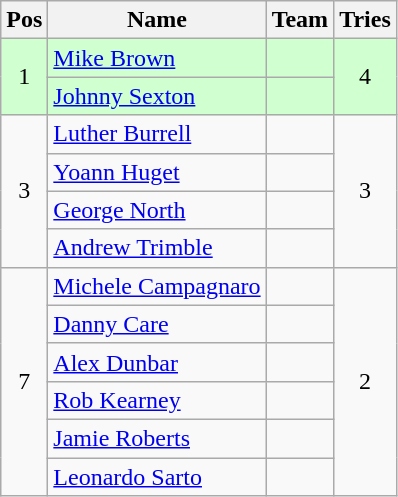<table class="wikitable" style="text-align:center">
<tr>
<th>Pos</th>
<th>Name</th>
<th>Team</th>
<th>Tries</th>
</tr>
<tr style="background:#d0ffd0">
<td rowspan=2>1</td>
<td align="left"><a href='#'>Mike Brown</a></td>
<td align="left"></td>
<td rowspan=2>4</td>
</tr>
<tr style="background:#d0ffd0">
<td align="left"><a href='#'>Johnny Sexton</a></td>
<td align="left"></td>
</tr>
<tr>
<td rowspan=4>3</td>
<td align="left"><a href='#'>Luther Burrell</a></td>
<td align="left"></td>
<td rowspan=4>3</td>
</tr>
<tr>
<td align="left"><a href='#'>Yoann Huget</a></td>
<td align="left"></td>
</tr>
<tr>
<td align="left"><a href='#'>George North</a></td>
<td align="left"></td>
</tr>
<tr>
<td align="left"><a href='#'>Andrew Trimble</a></td>
<td align="left"></td>
</tr>
<tr>
<td rowspan=6>7</td>
<td align="left"><a href='#'>Michele Campagnaro</a></td>
<td align="left"></td>
<td rowspan=6>2</td>
</tr>
<tr>
<td align="left"><a href='#'>Danny Care</a></td>
<td align="left"></td>
</tr>
<tr>
<td align="left"><a href='#'>Alex Dunbar</a></td>
<td align="left"></td>
</tr>
<tr>
<td align="left"><a href='#'>Rob Kearney</a></td>
<td align="left"></td>
</tr>
<tr>
<td align="left"><a href='#'>Jamie Roberts</a></td>
<td align="left"></td>
</tr>
<tr>
<td align="left"><a href='#'>Leonardo Sarto</a></td>
<td align="left"></td>
</tr>
</table>
